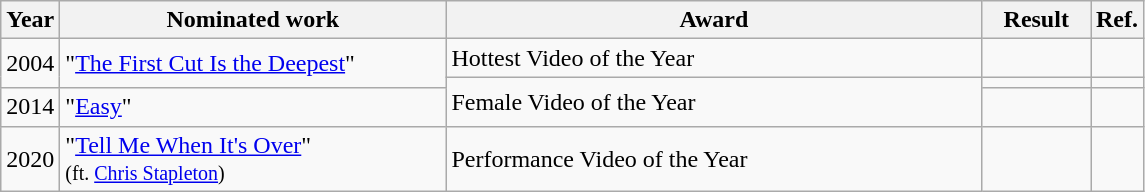<table class="wikitable">
<tr>
<th>Year</th>
<th width="250">Nominated work</th>
<th width="350">Award</th>
<th width="65">Result</th>
<th>Ref.</th>
</tr>
<tr>
<td align="center" rowspan=2>2004</td>
<td rowspan=2>"<a href='#'>The First Cut Is the Deepest</a>"</td>
<td>Hottest Video of the Year</td>
<td></td>
<td align="center" rowspan=1></td>
</tr>
<tr>
<td rowspan=2>Female Video of the Year</td>
<td></td>
<td align="center" rowspan=1></td>
</tr>
<tr>
<td align="center" rowspan=1>2014</td>
<td>"<a href='#'>Easy</a>"</td>
<td></td>
<td align="center" rowspan=1></td>
</tr>
<tr>
<td>2020</td>
<td>"<a href='#'>Tell Me When It's Over</a>" <br> <small>(ft. <a href='#'>Chris Stapleton</a>)</small></td>
<td>Performance Video of the Year</td>
<td></td>
<td align="center" rowspan=1></td>
</tr>
</table>
